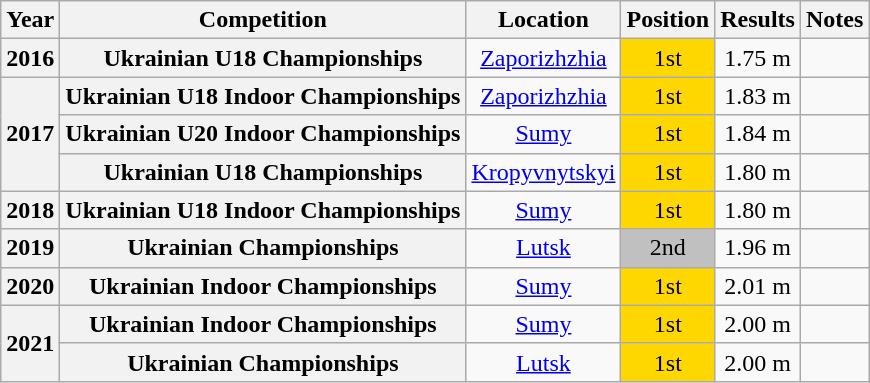<table class="wikitable plainrowheaders sortable" style="text-align:center">
<tr>
<th scope="col">Year</th>
<th scope="col">Competition</th>
<th scope="col">Location</th>
<th scope="col">Position</th>
<th scope="col">Results</th>
<th scope="col">Notes</th>
</tr>
<tr>
<th scope="row" style="text-align:center"><strong>2016</strong></th>
<th scope="row" style="text-align:center">Ukrainian U18 Championships</th>
<td><a href='#'>Zaporizhzhia</a></td>
<td bgcolor=gold>1st</td>
<td>1.75 m</td>
<td></td>
</tr>
<tr>
<th scope="rowgroup" rowspan=3 style="text-align:center"><strong>2017</strong></th>
<th scope="row" style="text-align:center">Ukrainian U18 Indoor Championships</th>
<td><a href='#'>Zaporizhzhia</a></td>
<td bgcolor=gold>1st</td>
<td>1.83 m</td>
<td></td>
</tr>
<tr>
<th scope="row" style="text-align:center">Ukrainian U20 Indoor Championships</th>
<td><a href='#'>Sumy</a></td>
<td bgcolor=gold>1st</td>
<td>1.84 m</td>
<td></td>
</tr>
<tr>
<th scope="row" style="text-align:center">Ukrainian U18 Championships</th>
<td><a href='#'>Kropyvnytskyi</a></td>
<td bgcolor=gold>1st</td>
<td>1.80 m</td>
<td></td>
</tr>
<tr>
<th scope="rowgroup" rowspan=1 style="text-align:center"><strong>2018</strong></th>
<th scope="row" style="text-align:center">Ukrainian U18 Indoor Championships</th>
<td><a href='#'>Sumy</a></td>
<td bgcolor=gold>1st</td>
<td>1.80 m</td>
<td></td>
</tr>
<tr>
<th scope="rowgroup" rowspan=1 style="text-align:center"><strong>2019</strong></th>
<th scope="row" style="text-align:center">Ukrainian Championships</th>
<td><a href='#'>Lutsk</a></td>
<td bgcolor=silver>2nd</td>
<td>1.96 m</td>
<td></td>
</tr>
<tr>
<th scope="rowgroup" rowspan=1 style="text-align:center"><strong>2020</strong></th>
<th scope="row" style="text-align:center">Ukrainian Indoor Championships</th>
<td><a href='#'>Sumy</a></td>
<td bgcolor=gold>1st</td>
<td>2.01 m</td>
<td></td>
</tr>
<tr>
<th scope="rowgroup" rowspan=2 style="text-align:center"><strong>2021</strong></th>
<th scope="row" style="text-align:center">Ukrainian Indoor Championships</th>
<td><a href='#'>Sumy</a></td>
<td bgcolor=gold>1st</td>
<td>2.00 m</td>
<td></td>
</tr>
<tr>
<th scope="row" style="text-align:center">Ukrainian Championships</th>
<td><a href='#'>Lutsk</a></td>
<td bgcolor=gold>1st</td>
<td>2.00 m</td>
<td></td>
</tr>
</table>
